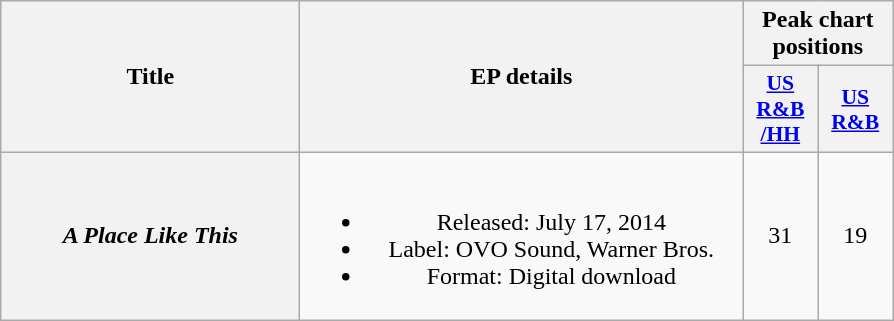<table class="wikitable plainrowheaders" style="text-align:center;">
<tr>
<th scope="col" rowspan="2" style="width:12em;">Title</th>
<th scope="col" rowspan="2" style="width:18em;">EP details</th>
<th scope="col" colspan="2">Peak chart positions</th>
</tr>
<tr>
<th scope="col" style="width:3em;font-size:90%;"><a href='#'>US<br>R&B<br>/HH</a><br></th>
<th scope="col" style="width:3em;font-size:90%;"><a href='#'>US<br>R&B</a><br></th>
</tr>
<tr>
<th scope="row"><em>A Place Like This</em></th>
<td><br><ul><li>Released: July 17, 2014</li><li>Label: OVO Sound, Warner Bros.</li><li>Format: Digital download</li></ul></td>
<td>31</td>
<td>19</td>
</tr>
</table>
